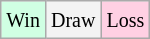<table class="wikitable">
<tr>
<td style="background-color: #d0ffe3;"><small>Win</small></td>
<td style="background-color: #f3f3f3;"><small>Draw</small></td>
<td style="background-color: #ffd0e3;"><small>Loss</small></td>
</tr>
</table>
